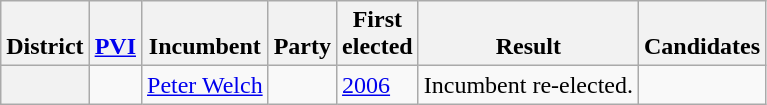<table class=wikitable>
<tr valign=bottom>
<th>District</th>
<th><a href='#'>PVI</a></th>
<th>Incumbent</th>
<th>Party</th>
<th>First<br>elected</th>
<th>Result</th>
<th>Candidates</th>
</tr>
<tr>
<th></th>
<td></td>
<td><a href='#'>Peter Welch</a></td>
<td></td>
<td><a href='#'>2006</a></td>
<td>Incumbent re-elected.</td>
<td nowrap></td>
</tr>
</table>
